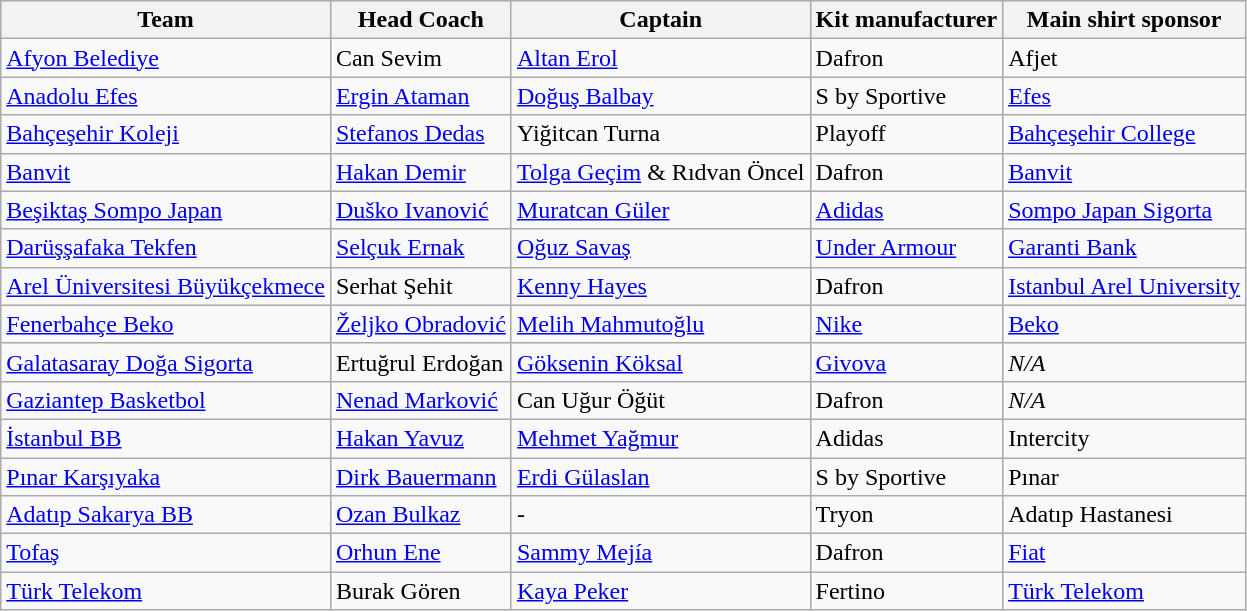<table class="wikitable sortable" style="text-align: left;">
<tr>
<th>Team</th>
<th>Head Coach</th>
<th>Captain</th>
<th>Kit manufacturer</th>
<th>Main shirt sponsor</th>
</tr>
<tr>
<td><a href='#'>Afyon Belediye</a></td>
<td> Can Sevim</td>
<td> <a href='#'>Altan Erol</a></td>
<td>Dafron</td>
<td>Afjet</td>
</tr>
<tr>
<td><a href='#'>Anadolu Efes</a></td>
<td> <a href='#'>Ergin Ataman</a></td>
<td> <a href='#'>Doğuş Balbay</a></td>
<td>S by Sportive</td>
<td><a href='#'>Efes</a></td>
</tr>
<tr>
<td><a href='#'>Bahçeşehir Koleji</a></td>
<td> <a href='#'>Stefanos Dedas</a></td>
<td> Yiğitcan Turna</td>
<td>Playoff</td>
<td><a href='#'>Bahçeşehir College</a></td>
</tr>
<tr>
<td><a href='#'>Banvit</a></td>
<td> <a href='#'>Hakan Demir</a></td>
<td> <a href='#'>Tolga Geçim</a> &  Rıdvan Öncel</td>
<td>Dafron</td>
<td><a href='#'>Banvit</a></td>
</tr>
<tr>
<td><a href='#'>Beşiktaş Sompo Japan</a></td>
<td> <a href='#'>Duško Ivanović</a></td>
<td> <a href='#'>Muratcan Güler</a></td>
<td><a href='#'>Adidas</a></td>
<td><a href='#'>Sompo Japan Sigorta</a></td>
</tr>
<tr>
<td><a href='#'>Darüşşafaka Tekfen</a></td>
<td> <a href='#'>Selçuk Ernak</a></td>
<td> <a href='#'>Oğuz Savaş</a></td>
<td><a href='#'>Under Armour</a></td>
<td><a href='#'>Garanti Bank</a></td>
</tr>
<tr>
<td><a href='#'>Arel Üniversitesi Büyükçekmece</a></td>
<td> Serhat Şehit</td>
<td> <a href='#'>Kenny Hayes</a></td>
<td>Dafron</td>
<td><a href='#'>Istanbul Arel University</a></td>
</tr>
<tr>
<td><a href='#'>Fenerbahçe Beko</a></td>
<td> <a href='#'>Željko Obradović</a></td>
<td> <a href='#'>Melih Mahmutoğlu</a></td>
<td><a href='#'>Nike</a></td>
<td><a href='#'>Beko</a></td>
</tr>
<tr>
<td><a href='#'>Galatasaray Doğa Sigorta</a></td>
<td> Ertuğrul Erdoğan</td>
<td> <a href='#'>Göksenin Köksal</a></td>
<td><a href='#'>Givova</a></td>
<td><em>N/A</em></td>
</tr>
<tr>
<td><a href='#'>Gaziantep Basketbol</a></td>
<td> <a href='#'>Nenad Marković</a></td>
<td> Can Uğur Öğüt</td>
<td>Dafron</td>
<td><em>N/A</em></td>
</tr>
<tr>
<td><a href='#'>İstanbul BB</a></td>
<td> <a href='#'>Hakan Yavuz</a></td>
<td> <a href='#'>Mehmet Yağmur</a></td>
<td>Adidas</td>
<td>Intercity</td>
</tr>
<tr>
<td><a href='#'>Pınar Karşıyaka</a></td>
<td> <a href='#'>Dirk Bauermann</a></td>
<td> <a href='#'>Erdi Gülaslan</a></td>
<td>S by Sportive</td>
<td>Pınar</td>
</tr>
<tr>
<td><a href='#'>Adatıp Sakarya BB</a></td>
<td> <a href='#'>Ozan Bulkaz</a></td>
<td>-</td>
<td>Tryon</td>
<td>Adatıp Hastanesi</td>
</tr>
<tr>
<td><a href='#'>Tofaş</a></td>
<td> <a href='#'>Orhun Ene</a></td>
<td> <a href='#'>Sammy Mejía</a></td>
<td>Dafron</td>
<td><a href='#'>Fiat</a></td>
</tr>
<tr>
<td><a href='#'>Türk Telekom</a></td>
<td> Burak Gören</td>
<td> <a href='#'>Kaya Peker</a></td>
<td>Fertino</td>
<td><a href='#'>Türk Telekom</a></td>
</tr>
</table>
